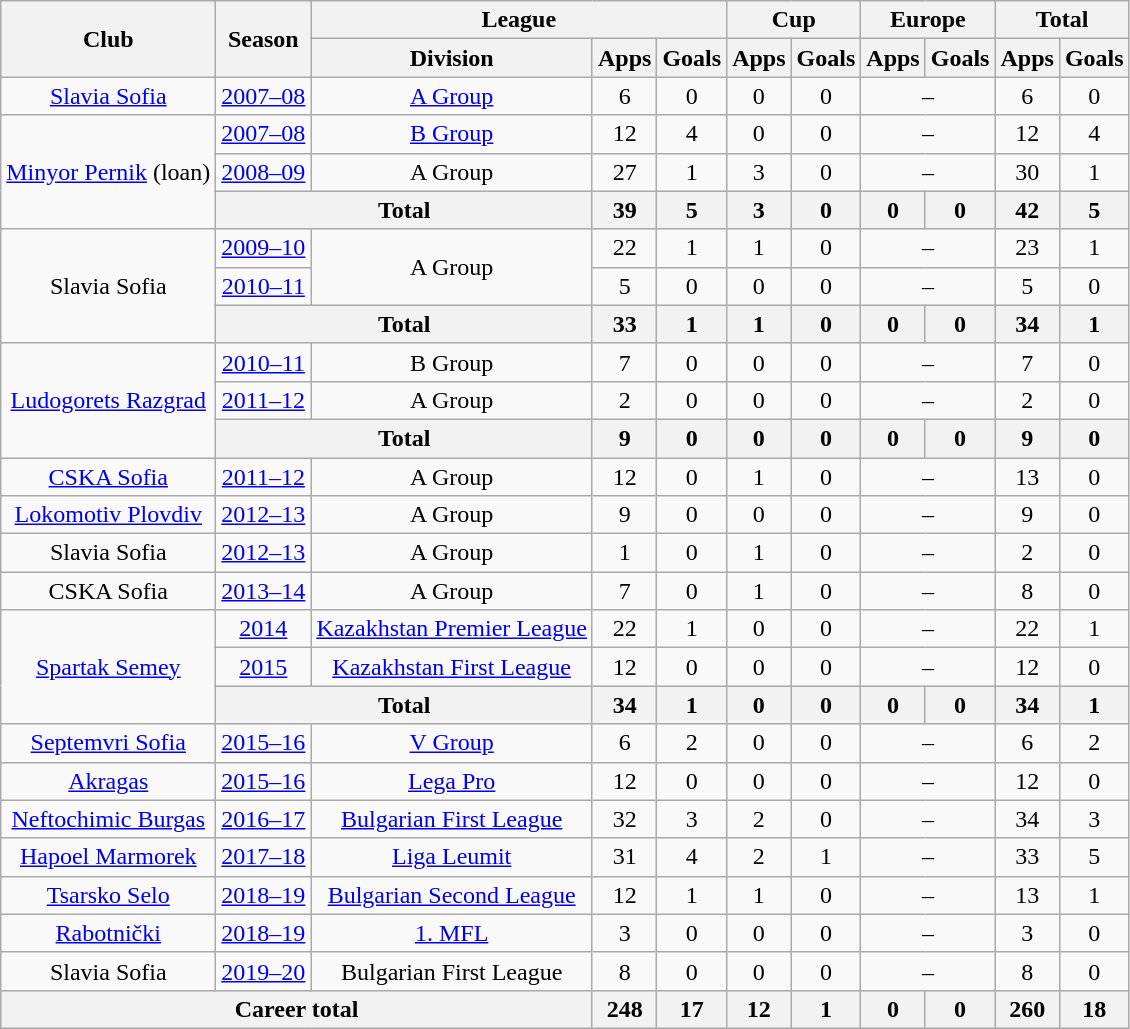<table class="wikitable" style="text-align:center">
<tr>
<th rowspan="2">Club</th>
<th rowspan="2">Season</th>
<th colspan="3">League</th>
<th colspan="2">Cup</th>
<th colspan="2">Europe</th>
<th colspan="2">Total</th>
</tr>
<tr>
<th>Division</th>
<th>Apps</th>
<th>Goals</th>
<th>Apps</th>
<th>Goals</th>
<th>Apps</th>
<th>Goals</th>
<th>Apps</th>
<th>Goals</th>
</tr>
<tr>
<td><a href='#'>Slavia Sofia</a></td>
<td><a href='#'>2007–08</a></td>
<td><a href='#'>A Group</a></td>
<td>6</td>
<td>0</td>
<td>0</td>
<td>0</td>
<td colspan="2">–</td>
<td>6</td>
<td>0</td>
</tr>
<tr>
<td rowspan="3"><a href='#'>Minyor Pernik</a> (loan)</td>
<td><a href='#'>2007–08</a></td>
<td><a href='#'>B Group</a></td>
<td>12</td>
<td>4</td>
<td>0</td>
<td>0</td>
<td colspan="2">–</td>
<td>12</td>
<td>4</td>
</tr>
<tr>
<td><a href='#'>2008–09</a></td>
<td>A Group</td>
<td>27</td>
<td>1</td>
<td>3</td>
<td>0</td>
<td colspan="2">–</td>
<td>30</td>
<td>1</td>
</tr>
<tr>
<th colspan="2">Total</th>
<th>39</th>
<th>5</th>
<th>3</th>
<th>0</th>
<th>0</th>
<th>0</th>
<th>42</th>
<th>5</th>
</tr>
<tr>
<td rowspan="3">Slavia Sofia</td>
<td><a href='#'>2009–10</a></td>
<td rowspan="2">A Group</td>
<td>22</td>
<td>1</td>
<td>1</td>
<td>0</td>
<td colspan="2">–</td>
<td>23</td>
<td>1</td>
</tr>
<tr>
<td><a href='#'>2010–11</a></td>
<td>5</td>
<td>0</td>
<td>0</td>
<td>0</td>
<td colspan="2">–</td>
<td>5</td>
<td>0</td>
</tr>
<tr>
<th colspan="2">Total</th>
<th>33</th>
<th>1</th>
<th>1</th>
<th>0</th>
<th>0</th>
<th>0</th>
<th>34</th>
<th>1</th>
</tr>
<tr>
<td rowspan="3"><a href='#'>Ludogorets Razgrad</a></td>
<td><a href='#'>2010–11</a></td>
<td>B Group</td>
<td>7</td>
<td>0</td>
<td>0</td>
<td>0</td>
<td colspan="2">–</td>
<td>7</td>
<td>0</td>
</tr>
<tr>
<td><a href='#'>2011–12</a></td>
<td>A Group</td>
<td>2</td>
<td>0</td>
<td>0</td>
<td>0</td>
<td colspan="2">–</td>
<td>2</td>
<td>0</td>
</tr>
<tr>
<th colspan="2">Total</th>
<th>9</th>
<th>0</th>
<th>0</th>
<th>0</th>
<th>0</th>
<th>0</th>
<th>9</th>
<th>0</th>
</tr>
<tr>
<td><a href='#'>CSKA Sofia</a></td>
<td><a href='#'>2011–12</a></td>
<td>A Group</td>
<td>12</td>
<td>0</td>
<td>1</td>
<td>0</td>
<td colspan="2">–</td>
<td>13</td>
<td>0</td>
</tr>
<tr>
<td><a href='#'>Lokomotiv Plovdiv</a></td>
<td><a href='#'>2012–13</a></td>
<td>A Group</td>
<td>9</td>
<td>0</td>
<td>0</td>
<td>0</td>
<td colspan="2">–</td>
<td>9</td>
<td>0</td>
</tr>
<tr>
<td>Slavia Sofia</td>
<td><a href='#'>2012–13</a></td>
<td>A Group</td>
<td>1</td>
<td>0</td>
<td>1</td>
<td>0</td>
<td colspan="2">–</td>
<td>2</td>
<td>0</td>
</tr>
<tr>
<td>CSKA Sofia</td>
<td><a href='#'>2013–14</a></td>
<td>A Group</td>
<td>7</td>
<td>0</td>
<td>1</td>
<td>0</td>
<td colspan="2">–</td>
<td>8</td>
<td>0</td>
</tr>
<tr>
<td rowspan="3"><a href='#'>Spartak Semey</a></td>
<td><a href='#'>2014</a></td>
<td><a href='#'>Kazakhstan Premier League</a></td>
<td>22</td>
<td>1</td>
<td>0</td>
<td>0</td>
<td colspan="2">–</td>
<td>22</td>
<td>1</td>
</tr>
<tr>
<td><a href='#'>2015</a></td>
<td><a href='#'>Kazakhstan First League</a></td>
<td>12</td>
<td>0</td>
<td>0</td>
<td>0</td>
<td colspan="2">–</td>
<td>12</td>
<td>0</td>
</tr>
<tr>
<th colspan="2">Total</th>
<th>34</th>
<th>1</th>
<th>0</th>
<th>0</th>
<th>0</th>
<th>0</th>
<th>34</th>
<th>1</th>
</tr>
<tr>
<td><a href='#'>Septemvri Sofia</a></td>
<td><a href='#'>2015–16</a></td>
<td><a href='#'>V Group</a></td>
<td>6</td>
<td>2</td>
<td>0</td>
<td>0</td>
<td colspan="2">–</td>
<td>6</td>
<td>2</td>
</tr>
<tr>
<td><a href='#'>Akragas</a></td>
<td><a href='#'>2015–16</a></td>
<td><a href='#'>Lega Pro</a></td>
<td>12</td>
<td>0</td>
<td>0</td>
<td>0</td>
<td colspan="2">–</td>
<td>12</td>
<td>0</td>
</tr>
<tr>
<td><a href='#'>Neftochimic Burgas</a></td>
<td><a href='#'>2016–17</a></td>
<td><a href='#'>Bulgarian First League</a></td>
<td>32</td>
<td>3</td>
<td>2</td>
<td>0</td>
<td colspan="2">–</td>
<td>34</td>
<td>3</td>
</tr>
<tr>
<td><a href='#'>Hapoel Marmorek</a></td>
<td><a href='#'>2017–18</a></td>
<td><a href='#'>Liga Leumit</a></td>
<td>31</td>
<td>4</td>
<td>2</td>
<td>1</td>
<td colspan="2">–</td>
<td>33</td>
<td>5</td>
</tr>
<tr>
<td><a href='#'>Tsarsko Selo</a></td>
<td><a href='#'>2018–19</a></td>
<td><a href='#'>Bulgarian Second League</a></td>
<td>12</td>
<td>1</td>
<td>1</td>
<td>0</td>
<td colspan="2">–</td>
<td>13</td>
<td>1</td>
</tr>
<tr>
<td><a href='#'>Rabotnički</a></td>
<td><a href='#'>2018–19</a></td>
<td><a href='#'>1. MFL</a></td>
<td>3</td>
<td>0</td>
<td>0</td>
<td>0</td>
<td colspan="2">–</td>
<td>3</td>
<td>0</td>
</tr>
<tr>
<td>Slavia Sofia</td>
<td><a href='#'>2019–20</a></td>
<td>Bulgarian First League</td>
<td>8</td>
<td>0</td>
<td>0</td>
<td>0</td>
<td colspan="2">–</td>
<td>8</td>
<td>0</td>
</tr>
<tr>
<th colspan=3>Career total</th>
<th>248</th>
<th>17</th>
<th>12</th>
<th>1</th>
<th>0</th>
<th>0</th>
<th>260</th>
<th>18</th>
</tr>
</table>
